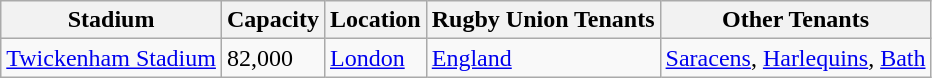<table class="wikitable sortable">
<tr>
<th>Stadium</th>
<th>Capacity</th>
<th>Location</th>
<th>Rugby Union Tenants</th>
<th>Other Tenants</th>
</tr>
<tr>
<td><a href='#'>Twickenham Stadium</a></td>
<td>82,000</td>
<td><a href='#'>London</a></td>
<td><a href='#'>England</a></td>
<td><a href='#'>Saracens</a>, <a href='#'>Harlequins</a>, <a href='#'>Bath</a></td>
</tr>
</table>
